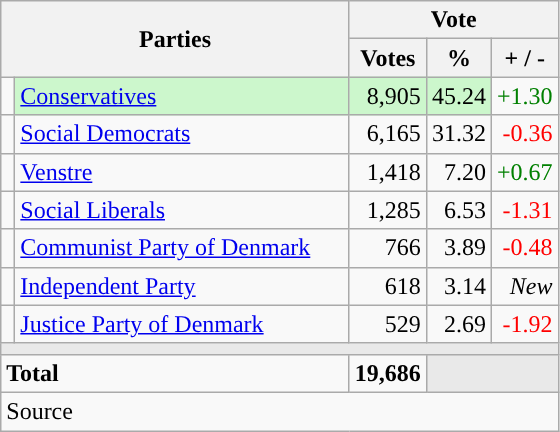<table class="wikitable" style="text-align:right;">
<tr>
<th style="text-align:centre;" rowspan="2" colspan="2" width="225">Parties</th>
<th colspan="3">Vote</th>
</tr>
<tr>
<th width="15">Votes</th>
<th width="15">%</th>
<th width="15">+ / -</th>
</tr>
<tr>
<td width="2" style="color:inherit;background:"></td>
<td bgcolor=#ccf7cc  align="left"><a href='#'>Conservatives</a></td>
<td bgcolor=#ccf7cc>8,905</td>
<td bgcolor=#ccf7cc>45.24</td>
<td style=color:green;>+1.30</td>
</tr>
<tr>
<td width="2" style="color:inherit;background:"></td>
<td align="left"><a href='#'>Social Democrats</a></td>
<td>6,165</td>
<td>31.32</td>
<td style=color:red;>-0.36</td>
</tr>
<tr>
<td width="2" style="color:inherit;background:"></td>
<td align="left"><a href='#'>Venstre</a></td>
<td>1,418</td>
<td>7.20</td>
<td style=color:green;>+0.67</td>
</tr>
<tr>
<td width="2" style="color:inherit;background:"></td>
<td align="left"><a href='#'>Social Liberals</a></td>
<td>1,285</td>
<td>6.53</td>
<td style=color:red;>-1.31</td>
</tr>
<tr>
<td width="2" style="color:inherit;background:"></td>
<td align="left"><a href='#'>Communist Party of Denmark</a></td>
<td>766</td>
<td>3.89</td>
<td style=color:red;>-0.48</td>
</tr>
<tr>
<td width="2" style="color:inherit;background:"></td>
<td align="left"><a href='#'>Independent Party</a></td>
<td>618</td>
<td>3.14</td>
<td><em>New</em></td>
</tr>
<tr>
<td width="2" style="color:inherit;background:"></td>
<td align="left"><a href='#'>Justice Party of Denmark</a></td>
<td>529</td>
<td>2.69</td>
<td style=color:red;>-1.92</td>
</tr>
<tr>
<td colspan="7" bgcolor="#E9E9E9"></td>
</tr>
<tr>
<td align="left" colspan="2"><strong>Total</strong></td>
<td><strong>19,686</strong></td>
<td bgcolor="#E9E9E9" colspan="2"></td>
</tr>
<tr>
<td align="left" colspan="6">Source</td>
</tr>
</table>
